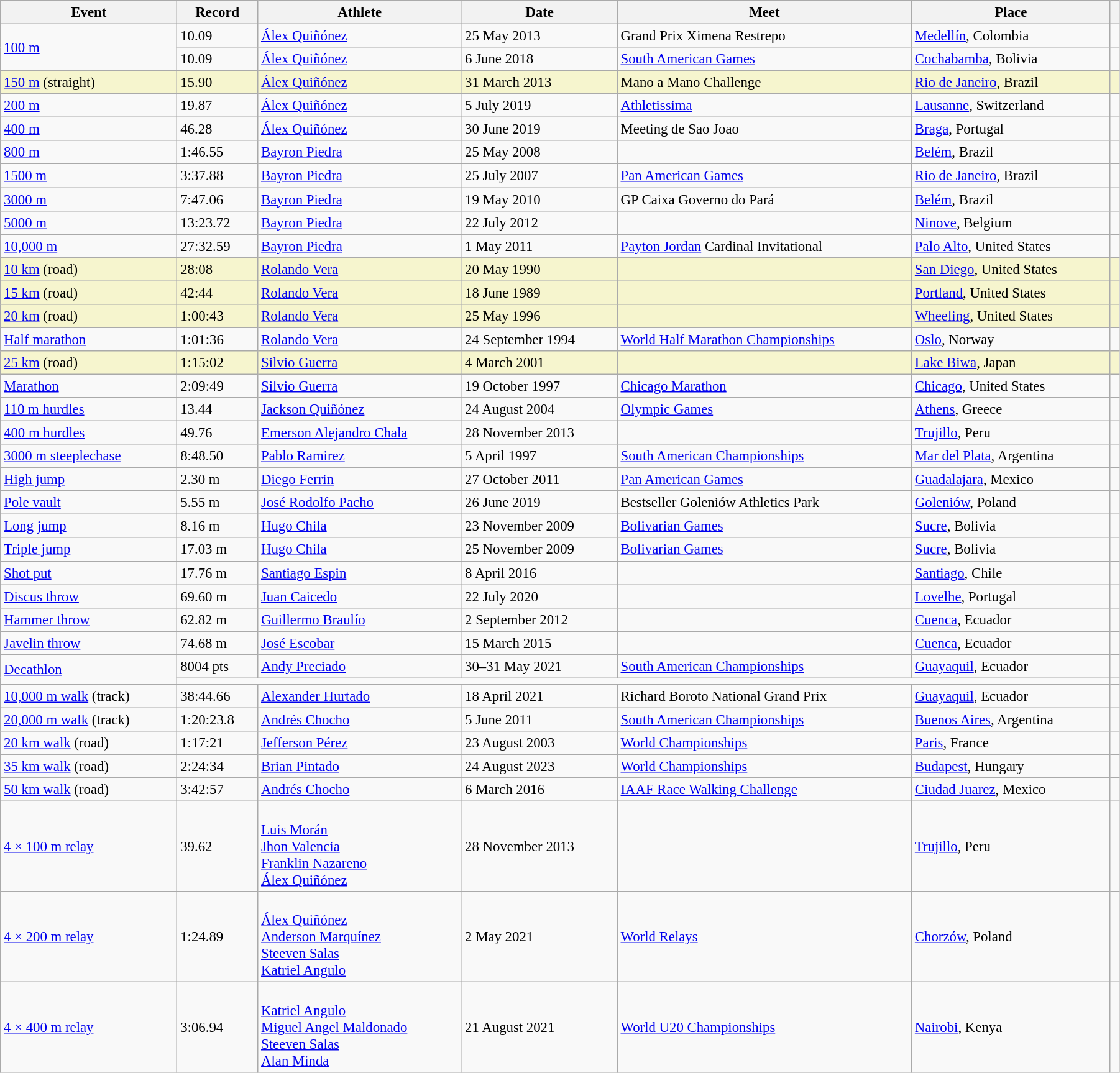<table class="wikitable" style="font-size:95%; width: 95%;">
<tr>
<th>Event</th>
<th>Record</th>
<th>Athlete</th>
<th>Date</th>
<th>Meet</th>
<th>Place</th>
<th></th>
</tr>
<tr>
<td rowspan=2><a href='#'>100 m</a></td>
<td>10.09  </td>
<td><a href='#'>Álex Quiñónez</a></td>
<td>25 May 2013</td>
<td>Grand Prix Ximena Restrepo</td>
<td><a href='#'>Medellín</a>, Colombia</td>
<td></td>
</tr>
<tr>
<td>10.09  </td>
<td><a href='#'>Álex Quiñónez</a></td>
<td>6 June 2018</td>
<td><a href='#'>South American Games</a></td>
<td><a href='#'>Cochabamba</a>, Bolivia</td>
<td></td>
</tr>
<tr style="background:#f6F5CE;">
<td><a href='#'>150 m</a> (straight)</td>
<td>15.90 </td>
<td><a href='#'>Álex Quiñónez</a></td>
<td>31 March 2013</td>
<td>Mano a Mano Challenge</td>
<td><a href='#'>Rio de Janeiro</a>, Brazil</td>
<td></td>
</tr>
<tr>
<td><a href='#'>200 m</a></td>
<td>19.87 </td>
<td><a href='#'>Álex Quiñónez</a></td>
<td>5 July 2019</td>
<td><a href='#'>Athletissima</a></td>
<td><a href='#'>Lausanne</a>, Switzerland</td>
<td></td>
</tr>
<tr>
<td><a href='#'>400 m</a></td>
<td>46.28</td>
<td><a href='#'>Álex Quiñónez</a></td>
<td>30 June 2019</td>
<td>Meeting de Sao Joao</td>
<td><a href='#'>Braga</a>, Portugal</td>
<td></td>
</tr>
<tr>
<td><a href='#'>800 m</a></td>
<td>1:46.55</td>
<td><a href='#'>Bayron Piedra</a></td>
<td>25 May 2008</td>
<td></td>
<td><a href='#'>Belém</a>, Brazil</td>
<td></td>
</tr>
<tr>
<td><a href='#'>1500 m</a></td>
<td>3:37.88</td>
<td><a href='#'>Bayron Piedra</a></td>
<td>25 July 2007</td>
<td><a href='#'>Pan American Games</a></td>
<td><a href='#'>Rio de Janeiro</a>, Brazil</td>
<td></td>
</tr>
<tr>
<td><a href='#'>3000 m</a></td>
<td>7:47.06</td>
<td><a href='#'>Bayron Piedra</a></td>
<td>19 May 2010</td>
<td>GP Caixa Governo do Pará</td>
<td><a href='#'>Belém</a>, Brazil</td>
<td></td>
</tr>
<tr>
<td><a href='#'>5000 m</a></td>
<td>13:23.72</td>
<td><a href='#'>Bayron Piedra</a></td>
<td>22 July 2012</td>
<td></td>
<td><a href='#'>Ninove</a>, Belgium</td>
<td></td>
</tr>
<tr>
<td><a href='#'>10,000 m</a></td>
<td>27:32.59</td>
<td><a href='#'>Bayron Piedra</a></td>
<td>1 May 2011</td>
<td><a href='#'>Payton Jordan</a> Cardinal Invitational</td>
<td><a href='#'>Palo Alto</a>, United States</td>
<td></td>
</tr>
<tr style="background:#f6F5CE;">
<td><a href='#'>10 km</a> (road)</td>
<td>28:08</td>
<td><a href='#'>Rolando Vera</a></td>
<td>20 May 1990</td>
<td></td>
<td><a href='#'>San Diego</a>, United States</td>
<td></td>
</tr>
<tr style="background:#f6F5CE;">
<td><a href='#'>15 km</a> (road)</td>
<td>42:44</td>
<td><a href='#'>Rolando Vera</a></td>
<td>18 June 1989</td>
<td></td>
<td><a href='#'>Portland</a>, United States</td>
<td></td>
</tr>
<tr style="background:#f6F5CE;">
<td><a href='#'>20 km</a> (road)</td>
<td>1:00:43</td>
<td><a href='#'>Rolando Vera</a></td>
<td>25 May 1996</td>
<td></td>
<td><a href='#'>Wheeling</a>, United States</td>
<td></td>
</tr>
<tr>
<td><a href='#'>Half marathon</a></td>
<td>1:01:36</td>
<td><a href='#'>Rolando Vera</a></td>
<td>24 September 1994</td>
<td><a href='#'>World Half Marathon Championships</a></td>
<td><a href='#'>Oslo</a>, Norway</td>
<td></td>
</tr>
<tr style="background:#f6F5CE;">
<td><a href='#'>25 km</a> (road)</td>
<td>1:15:02</td>
<td><a href='#'>Silvio Guerra</a></td>
<td>4 March 2001</td>
<td></td>
<td><a href='#'>Lake Biwa</a>, Japan</td>
<td></td>
</tr>
<tr>
<td><a href='#'>Marathon</a></td>
<td>2:09:49</td>
<td><a href='#'>Silvio Guerra</a></td>
<td>19 October 1997</td>
<td><a href='#'>Chicago Marathon</a></td>
<td><a href='#'>Chicago</a>, United States</td>
<td></td>
</tr>
<tr>
<td><a href='#'>110 m hurdles</a></td>
<td>13.44 </td>
<td><a href='#'>Jackson Quiñónez</a></td>
<td>24 August 2004</td>
<td><a href='#'>Olympic Games</a></td>
<td><a href='#'>Athens</a>, Greece</td>
<td></td>
</tr>
<tr>
<td><a href='#'>400 m hurdles</a></td>
<td>49.76</td>
<td><a href='#'>Emerson Alejandro Chala</a></td>
<td>28 November 2013 </td>
<td></td>
<td><a href='#'>Trujillo</a>, Peru</td>
<td></td>
</tr>
<tr>
<td><a href='#'>3000 m steeplechase</a></td>
<td>8:48.50</td>
<td><a href='#'>Pablo Ramirez</a></td>
<td>5 April 1997</td>
<td><a href='#'>South American Championships</a></td>
<td><a href='#'>Mar del Plata</a>, Argentina</td>
<td></td>
</tr>
<tr>
<td><a href='#'>High jump</a></td>
<td>2.30 m</td>
<td><a href='#'>Diego Ferrin</a></td>
<td>27 October 2011</td>
<td><a href='#'>Pan American Games</a></td>
<td><a href='#'>Guadalajara</a>, Mexico</td>
<td></td>
</tr>
<tr>
<td><a href='#'>Pole vault</a></td>
<td>5.55 m</td>
<td><a href='#'>José Rodolfo Pacho</a></td>
<td>26 June 2019</td>
<td>Bestseller Goleniów Athletics Park</td>
<td><a href='#'>Goleniów</a>, Poland</td>
</tr>
<tr>
<td><a href='#'>Long jump</a></td>
<td>8.16 m  </td>
<td><a href='#'>Hugo Chila</a></td>
<td>23 November 2009</td>
<td><a href='#'>Bolivarian Games</a></td>
<td><a href='#'>Sucre</a>, Bolivia</td>
<td></td>
</tr>
<tr>
<td><a href='#'>Triple jump</a></td>
<td>17.03 m  </td>
<td><a href='#'>Hugo Chila</a></td>
<td>25 November 2009</td>
<td><a href='#'>Bolivarian Games</a></td>
<td><a href='#'>Sucre</a>, Bolivia</td>
<td></td>
</tr>
<tr>
<td><a href='#'>Shot put</a></td>
<td>17.76 m</td>
<td><a href='#'>Santiago Espin</a></td>
<td>8 April 2016</td>
<td></td>
<td><a href='#'>Santiago</a>, Chile</td>
<td></td>
</tr>
<tr>
<td><a href='#'>Discus throw</a></td>
<td>69.60 m</td>
<td><a href='#'>Juan Caicedo</a></td>
<td>22 July 2020</td>
<td></td>
<td><a href='#'>Lovelhe</a>, Portugal</td>
<td></td>
</tr>
<tr>
<td><a href='#'>Hammer throw</a></td>
<td>62.82 m </td>
<td><a href='#'>Guillermo Braulío</a></td>
<td>2 September 2012 </td>
<td></td>
<td><a href='#'>Cuenca</a>, Ecuador</td>
<td></td>
</tr>
<tr>
<td><a href='#'>Javelin throw</a></td>
<td>74.68 m </td>
<td><a href='#'>José Escobar</a></td>
<td>15 March 2015</td>
<td></td>
<td><a href='#'>Cuenca</a>, Ecuador</td>
<td></td>
</tr>
<tr>
<td rowspan=2><a href='#'>Decathlon</a></td>
<td>8004 pts</td>
<td><a href='#'>Andy Preciado</a></td>
<td>30–31 May 2021</td>
<td><a href='#'>South American Championships</a></td>
<td><a href='#'>Guayaquil</a>, Ecuador</td>
<td></td>
</tr>
<tr>
<td colspan=5></td>
<td></td>
</tr>
<tr>
<td><a href='#'>10,000 m walk</a> (track)</td>
<td>38:44.66</td>
<td><a href='#'>Alexander Hurtado</a></td>
<td>18 April 2021</td>
<td>Richard Boroto National Grand Prix</td>
<td><a href='#'>Guayaquil</a>, Ecuador</td>
<td></td>
</tr>
<tr>
<td><a href='#'>20,000 m walk</a> (track)</td>
<td>1:20:23.8 </td>
<td><a href='#'>Andrés Chocho</a></td>
<td>5 June 2011</td>
<td><a href='#'>South American Championships</a></td>
<td><a href='#'>Buenos Aires</a>, Argentina</td>
<td></td>
</tr>
<tr>
<td><a href='#'>20 km walk</a> (road)</td>
<td>1:17:21</td>
<td><a href='#'>Jefferson Pérez</a></td>
<td>23 August 2003</td>
<td><a href='#'>World Championships</a></td>
<td><a href='#'>Paris</a>, France</td>
<td></td>
</tr>
<tr>
<td><a href='#'>35 km walk</a> (road)</td>
<td>2:24:34</td>
<td><a href='#'>Brian Pintado</a></td>
<td>24 August 2023</td>
<td><a href='#'>World Championships</a></td>
<td><a href='#'>Budapest</a>, Hungary</td>
<td></td>
</tr>
<tr>
<td><a href='#'>50 km walk</a> (road)</td>
<td>3:42:57 </td>
<td><a href='#'>Andrés Chocho</a></td>
<td>6 March 2016</td>
<td><a href='#'>IAAF Race Walking Challenge</a></td>
<td><a href='#'>Ciudad Juarez</a>, Mexico</td>
<td></td>
</tr>
<tr>
<td><a href='#'>4 × 100 m relay</a></td>
<td>39.62</td>
<td><br><a href='#'>Luis Morán</a><br><a href='#'>Jhon Valencia</a><br><a href='#'>Franklin Nazareno</a><br><a href='#'>Álex Quiñónez</a></td>
<td>28 November 2013 </td>
<td></td>
<td><a href='#'>Trujillo</a>, Peru</td>
<td></td>
</tr>
<tr>
<td><a href='#'>4 × 200 m relay</a></td>
<td>1:24.89</td>
<td><br><a href='#'>Álex Quiñónez</a><br><a href='#'>Anderson Marquínez</a><br><a href='#'>Steeven Salas</a><br><a href='#'>Katriel Angulo</a></td>
<td>2 May 2021</td>
<td><a href='#'>World Relays</a></td>
<td><a href='#'>Chorzów</a>, Poland</td>
<td></td>
</tr>
<tr>
<td><a href='#'>4 × 400 m relay</a></td>
<td>3:06.94 </td>
<td><br><a href='#'>Katriel Angulo</a><br><a href='#'>Miguel Angel Maldonado</a><br><a href='#'>Steeven Salas</a><br><a href='#'>Alan Minda</a></td>
<td>21 August 2021</td>
<td><a href='#'>World U20 Championships</a></td>
<td><a href='#'>Nairobi</a>, Kenya</td>
<td></td>
</tr>
</table>
